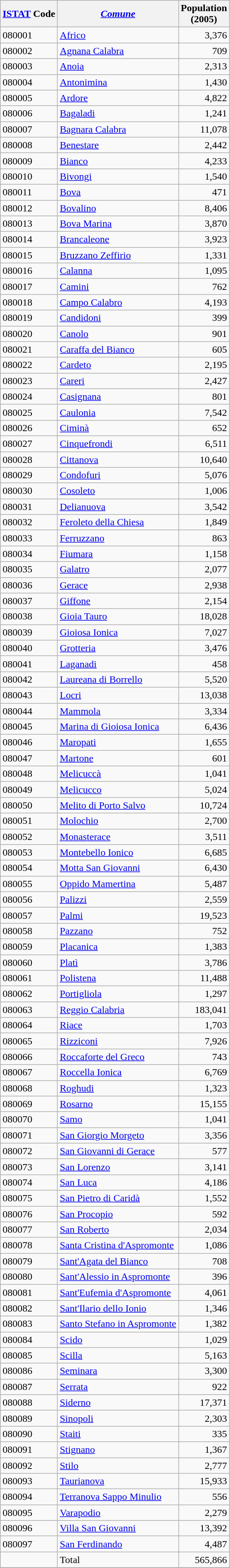<table class="wikitable sortable">
<tr>
<th><a href='#'>ISTAT</a> Code</th>
<th><em><a href='#'>Comune</a></em></th>
<th>Population <br>(2005)</th>
</tr>
<tr>
<td>080001</td>
<td><a href='#'>Africo</a></td>
<td align="right">3,376</td>
</tr>
<tr>
<td>080002</td>
<td><a href='#'>Agnana Calabra</a></td>
<td align="right">709</td>
</tr>
<tr>
<td>080003</td>
<td><a href='#'>Anoia</a></td>
<td align="right">2,313</td>
</tr>
<tr>
<td>080004</td>
<td><a href='#'>Antonimina</a></td>
<td align="right">1,430</td>
</tr>
<tr>
<td>080005</td>
<td><a href='#'>Ardore</a></td>
<td align="right">4,822</td>
</tr>
<tr>
<td>080006</td>
<td><a href='#'>Bagaladi</a></td>
<td align="right">1,241</td>
</tr>
<tr>
<td>080007</td>
<td><a href='#'>Bagnara Calabra</a></td>
<td align="right">11,078</td>
</tr>
<tr>
<td>080008</td>
<td><a href='#'>Benestare</a></td>
<td align="right">2,442</td>
</tr>
<tr>
<td>080009</td>
<td><a href='#'>Bianco</a></td>
<td align="right">4,233</td>
</tr>
<tr>
<td>080010</td>
<td><a href='#'>Bivongi</a></td>
<td align="right">1,540</td>
</tr>
<tr>
<td>080011</td>
<td><a href='#'>Bova</a></td>
<td align="right">471</td>
</tr>
<tr>
<td>080012</td>
<td><a href='#'>Bovalino</a></td>
<td align="right">8,406</td>
</tr>
<tr>
<td>080013</td>
<td><a href='#'>Bova Marina</a></td>
<td align="right">3,870</td>
</tr>
<tr>
<td>080014</td>
<td><a href='#'>Brancaleone</a></td>
<td align="right">3,923</td>
</tr>
<tr>
<td>080015</td>
<td><a href='#'>Bruzzano Zeffirio</a></td>
<td align="right">1,331</td>
</tr>
<tr>
<td>080016</td>
<td><a href='#'>Calanna</a></td>
<td align="right">1,095</td>
</tr>
<tr>
<td>080017</td>
<td><a href='#'>Camini</a></td>
<td align="right">762</td>
</tr>
<tr>
<td>080018</td>
<td><a href='#'>Campo Calabro</a></td>
<td align="right">4,193</td>
</tr>
<tr>
<td>080019</td>
<td><a href='#'>Candidoni</a></td>
<td align="right">399</td>
</tr>
<tr>
<td>080020</td>
<td><a href='#'>Canolo</a></td>
<td align="right">901</td>
</tr>
<tr>
<td>080021</td>
<td><a href='#'>Caraffa del Bianco</a></td>
<td align="right">605</td>
</tr>
<tr>
<td>080022</td>
<td><a href='#'>Cardeto</a></td>
<td align="right">2,195</td>
</tr>
<tr>
<td>080023</td>
<td><a href='#'>Careri</a></td>
<td align="right">2,427</td>
</tr>
<tr>
<td>080024</td>
<td><a href='#'>Casignana</a></td>
<td align="right">801</td>
</tr>
<tr>
<td>080025</td>
<td><a href='#'>Caulonia</a></td>
<td align="right">7,542</td>
</tr>
<tr>
<td>080026</td>
<td><a href='#'>Ciminà</a></td>
<td align="right">652</td>
</tr>
<tr>
<td>080027</td>
<td><a href='#'>Cinquefrondi</a></td>
<td align="right">6,511</td>
</tr>
<tr>
<td>080028</td>
<td><a href='#'>Cittanova</a></td>
<td align="right">10,640</td>
</tr>
<tr>
<td>080029</td>
<td><a href='#'>Condofuri</a></td>
<td align="right">5,076</td>
</tr>
<tr>
<td>080030</td>
<td><a href='#'>Cosoleto</a></td>
<td align="right">1,006</td>
</tr>
<tr>
<td>080031</td>
<td><a href='#'>Delianuova</a></td>
<td align="right">3,542</td>
</tr>
<tr>
<td>080032</td>
<td><a href='#'>Feroleto della Chiesa</a></td>
<td align="right">1,849</td>
</tr>
<tr>
<td>080033</td>
<td><a href='#'>Ferruzzano</a></td>
<td align="right">863</td>
</tr>
<tr>
<td>080034</td>
<td><a href='#'>Fiumara</a></td>
<td align="right">1,158</td>
</tr>
<tr>
<td>080035</td>
<td><a href='#'>Galatro</a></td>
<td align="right">2,077</td>
</tr>
<tr>
<td>080036</td>
<td><a href='#'>Gerace</a></td>
<td align="right">2,938</td>
</tr>
<tr>
<td>080037</td>
<td><a href='#'>Giffone</a></td>
<td align="right">2,154</td>
</tr>
<tr>
<td>080038</td>
<td><a href='#'>Gioia Tauro</a></td>
<td align="right">18,028</td>
</tr>
<tr>
<td>080039</td>
<td><a href='#'>Gioiosa Ionica</a></td>
<td align="right">7,027</td>
</tr>
<tr>
<td>080040</td>
<td><a href='#'>Grotteria</a></td>
<td align="right">3,476</td>
</tr>
<tr>
<td>080041</td>
<td><a href='#'>Laganadi</a></td>
<td align="right">458</td>
</tr>
<tr>
<td>080042</td>
<td><a href='#'>Laureana di Borrello</a></td>
<td align="right">5,520</td>
</tr>
<tr>
<td>080043</td>
<td><a href='#'>Locri</a></td>
<td align="right">13,038</td>
</tr>
<tr>
<td>080044</td>
<td><a href='#'>Mammola</a></td>
<td align="right">3,334</td>
</tr>
<tr>
<td>080045</td>
<td><a href='#'>Marina di Gioiosa Ionica</a></td>
<td align="right">6,436</td>
</tr>
<tr>
<td>080046</td>
<td><a href='#'>Maropati</a></td>
<td align="right">1,655</td>
</tr>
<tr>
<td>080047</td>
<td><a href='#'>Martone</a></td>
<td align="right">601</td>
</tr>
<tr>
<td>080048</td>
<td><a href='#'>Melicuccà</a></td>
<td align="right">1,041</td>
</tr>
<tr>
<td>080049</td>
<td><a href='#'>Melicucco</a></td>
<td align="right">5,024</td>
</tr>
<tr>
<td>080050</td>
<td><a href='#'>Melito di Porto Salvo</a></td>
<td align="right">10,724</td>
</tr>
<tr>
<td>080051</td>
<td><a href='#'>Molochio</a></td>
<td align="right">2,700</td>
</tr>
<tr>
<td>080052</td>
<td><a href='#'>Monasterace</a></td>
<td align="right">3,511</td>
</tr>
<tr>
<td>080053</td>
<td><a href='#'>Montebello Ionico</a></td>
<td align="right">6,685</td>
</tr>
<tr>
<td>080054</td>
<td><a href='#'>Motta San Giovanni</a></td>
<td align="right">6,430</td>
</tr>
<tr>
<td>080055</td>
<td><a href='#'>Oppido Mamertina</a></td>
<td align="right">5,487</td>
</tr>
<tr>
<td>080056</td>
<td><a href='#'>Palizzi</a></td>
<td align="right">2,559</td>
</tr>
<tr>
<td>080057</td>
<td><a href='#'>Palmi</a></td>
<td align="right">19,523</td>
</tr>
<tr>
<td>080058</td>
<td><a href='#'>Pazzano</a></td>
<td align="right">752</td>
</tr>
<tr>
<td>080059</td>
<td><a href='#'>Placanica</a></td>
<td align="right">1,383</td>
</tr>
<tr>
<td>080060</td>
<td><a href='#'>Platì</a></td>
<td align="right">3,786</td>
</tr>
<tr>
<td>080061</td>
<td><a href='#'>Polistena</a></td>
<td align="right">11,488</td>
</tr>
<tr>
<td>080062</td>
<td><a href='#'>Portigliola</a></td>
<td align="right">1,297</td>
</tr>
<tr>
<td>080063</td>
<td><a href='#'>Reggio Calabria</a></td>
<td align="right">183,041</td>
</tr>
<tr>
<td>080064</td>
<td><a href='#'>Riace</a></td>
<td align="right">1,703</td>
</tr>
<tr>
<td>080065</td>
<td><a href='#'>Rizziconi</a></td>
<td align="right">7,926</td>
</tr>
<tr>
<td>080066</td>
<td><a href='#'>Roccaforte del Greco</a></td>
<td align="right">743</td>
</tr>
<tr>
<td>080067</td>
<td><a href='#'>Roccella Ionica</a></td>
<td align="right">6,769</td>
</tr>
<tr>
<td>080068</td>
<td><a href='#'>Roghudi</a></td>
<td align="right">1,323</td>
</tr>
<tr>
<td>080069</td>
<td><a href='#'>Rosarno</a></td>
<td align="right">15,155</td>
</tr>
<tr>
<td>080070</td>
<td><a href='#'>Samo</a></td>
<td align="right">1,041</td>
</tr>
<tr>
<td>080071</td>
<td><a href='#'>San Giorgio Morgeto</a></td>
<td align="right">3,356</td>
</tr>
<tr>
<td>080072</td>
<td><a href='#'>San Giovanni di Gerace</a></td>
<td align="right">577</td>
</tr>
<tr>
<td>080073</td>
<td><a href='#'>San Lorenzo</a></td>
<td align="right">3,141</td>
</tr>
<tr>
<td>080074</td>
<td><a href='#'>San Luca</a></td>
<td align="right">4,186</td>
</tr>
<tr>
<td>080075</td>
<td><a href='#'>San Pietro di Caridà</a></td>
<td align="right">1,552</td>
</tr>
<tr>
<td>080076</td>
<td><a href='#'>San Procopio</a></td>
<td align="right">592</td>
</tr>
<tr>
<td>080077</td>
<td><a href='#'>San Roberto</a></td>
<td align="right">2,034</td>
</tr>
<tr>
<td>080078</td>
<td><a href='#'>Santa Cristina d'Aspromonte</a></td>
<td align="right">1,086</td>
</tr>
<tr>
<td>080079</td>
<td><a href='#'>Sant'Agata del Bianco</a></td>
<td align="right">708</td>
</tr>
<tr>
<td>080080</td>
<td><a href='#'>Sant'Alessio in Aspromonte</a></td>
<td align="right">396</td>
</tr>
<tr>
<td>080081</td>
<td><a href='#'>Sant'Eufemia d'Aspromonte</a></td>
<td align="right">4,061</td>
</tr>
<tr>
<td>080082</td>
<td><a href='#'>Sant'Ilario dello Ionio</a></td>
<td align="right">1,346</td>
</tr>
<tr>
<td>080083</td>
<td><a href='#'>Santo Stefano in Aspromonte</a></td>
<td align="right">1,382</td>
</tr>
<tr>
<td>080084</td>
<td><a href='#'>Scido</a></td>
<td align="right">1,029</td>
</tr>
<tr>
<td>080085</td>
<td><a href='#'>Scilla</a></td>
<td align="right">5,163</td>
</tr>
<tr>
<td>080086</td>
<td><a href='#'>Seminara</a></td>
<td align="right">3,300</td>
</tr>
<tr>
<td>080087</td>
<td><a href='#'>Serrata</a></td>
<td align="right">922</td>
</tr>
<tr>
<td>080088</td>
<td><a href='#'>Siderno</a></td>
<td align="right">17,371</td>
</tr>
<tr>
<td>080089</td>
<td><a href='#'>Sinopoli</a></td>
<td align="right">2,303</td>
</tr>
<tr>
<td>080090</td>
<td><a href='#'>Staiti</a></td>
<td align="right">335</td>
</tr>
<tr>
<td>080091</td>
<td><a href='#'>Stignano</a></td>
<td align="right">1,367</td>
</tr>
<tr>
<td>080092</td>
<td><a href='#'>Stilo</a></td>
<td align="right">2,777</td>
</tr>
<tr>
<td>080093</td>
<td><a href='#'>Taurianova</a></td>
<td align="right">15,933</td>
</tr>
<tr>
<td>080094</td>
<td><a href='#'>Terranova Sappo Minulio</a></td>
<td align="right">556</td>
</tr>
<tr>
<td>080095</td>
<td><a href='#'>Varapodio</a></td>
<td align="right">2,279</td>
</tr>
<tr>
<td>080096</td>
<td><a href='#'>Villa San Giovanni</a></td>
<td align="right">13,392</td>
</tr>
<tr>
<td>080097</td>
<td><a href='#'>San Ferdinando</a></td>
<td align="right">4,487</td>
</tr>
<tr>
<td></td>
<td>Total</td>
<td align="right">565,866</td>
</tr>
<tr>
</tr>
</table>
